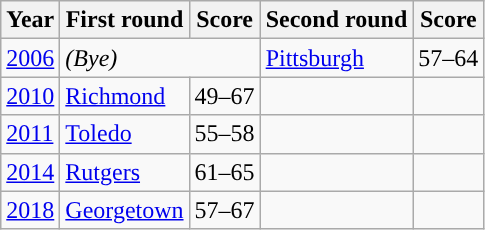<table class="wikitable" style="font-size:; text-align:;">
<tr>
<th width=px>Year</th>
<th width=px>First round</th>
<th width=px>Score</th>
<th width=px>Second round</th>
<th width=px>Score</th>
</tr>
<tr>
<td><a href='#'>2006</a></td>
<td colspan=2><em>(Bye)</em></td>
<td><a href='#'>Pittsburgh</a></td>
<td>57–64</td>
</tr>
<tr>
<td><a href='#'>2010</a></td>
<td><a href='#'>Richmond</a></td>
<td>49–67</td>
<td></td>
<td></td>
</tr>
<tr>
<td><a href='#'>2011</a></td>
<td><a href='#'>Toledo</a></td>
<td>55–58</td>
<td></td>
<td></td>
</tr>
<tr>
<td><a href='#'>2014</a></td>
<td><a href='#'>Rutgers</a></td>
<td>61–65</td>
<td></td>
<td></td>
</tr>
<tr>
<td><a href='#'>2018</a></td>
<td><a href='#'>Georgetown</a></td>
<td>57–67</td>
<td></td>
<td></td>
</tr>
</table>
